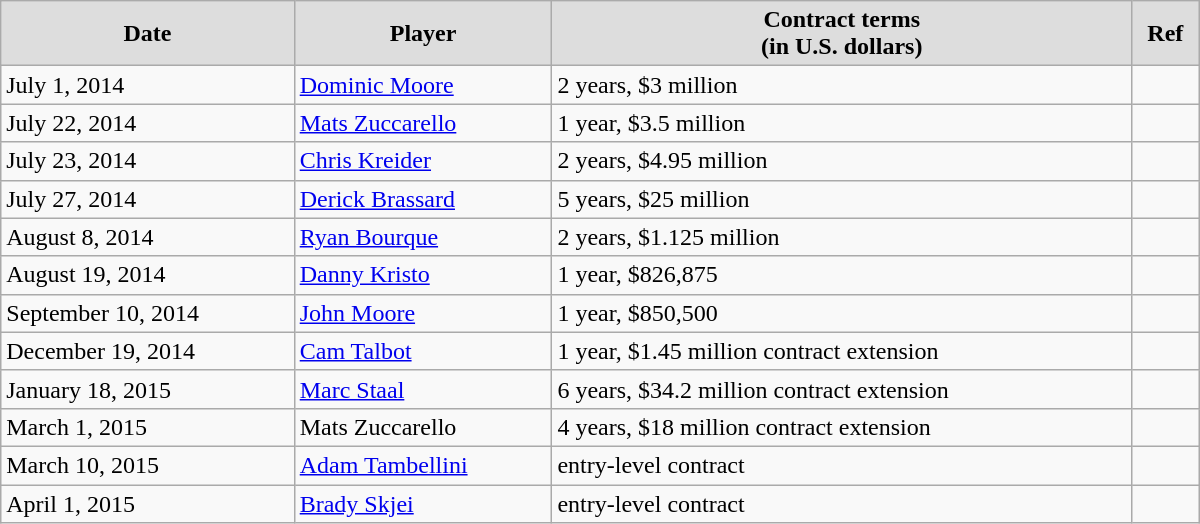<table class="wikitable" style="border-collapse: collapse; width: 50em; padding: 3;">
<tr align="center" bgcolor="#dddddd">
<td><strong>Date</strong></td>
<td><strong>Player</strong></td>
<td><strong>Contract terms</strong><br><strong>(in U.S. dollars)</strong></td>
<td><strong>Ref</strong></td>
</tr>
<tr>
<td>July 1, 2014</td>
<td><a href='#'>Dominic Moore</a></td>
<td>2 years, $3 million</td>
<td></td>
</tr>
<tr>
<td>July 22, 2014</td>
<td><a href='#'>Mats Zuccarello</a></td>
<td>1 year, $3.5 million</td>
<td></td>
</tr>
<tr>
<td>July 23, 2014</td>
<td><a href='#'>Chris Kreider</a></td>
<td>2 years, $4.95 million</td>
<td></td>
</tr>
<tr>
<td>July 27, 2014</td>
<td><a href='#'>Derick Brassard</a></td>
<td>5 years, $25 million</td>
<td></td>
</tr>
<tr>
<td>August 8, 2014</td>
<td><a href='#'>Ryan Bourque</a></td>
<td>2 years, $1.125 million</td>
<td></td>
</tr>
<tr>
<td>August 19, 2014</td>
<td><a href='#'>Danny Kristo</a></td>
<td>1 year, $826,875</td>
<td></td>
</tr>
<tr>
<td>September 10, 2014</td>
<td><a href='#'>John Moore</a></td>
<td>1 year, $850,500</td>
<td></td>
</tr>
<tr>
<td>December 19, 2014</td>
<td><a href='#'>Cam Talbot</a></td>
<td>1 year, $1.45 million contract extension</td>
<td></td>
</tr>
<tr>
<td>January 18, 2015</td>
<td><a href='#'>Marc Staal</a></td>
<td>6 years, $34.2 million contract extension</td>
<td></td>
</tr>
<tr>
<td>March 1, 2015</td>
<td>Mats Zuccarello</td>
<td>4 years, $18 million contract extension</td>
<td></td>
</tr>
<tr>
<td>March 10, 2015</td>
<td><a href='#'>Adam Tambellini</a></td>
<td>entry-level contract</td>
<td></td>
</tr>
<tr>
<td>April 1, 2015</td>
<td><a href='#'>Brady Skjei</a></td>
<td>entry-level contract</td>
<td></td>
</tr>
</table>
